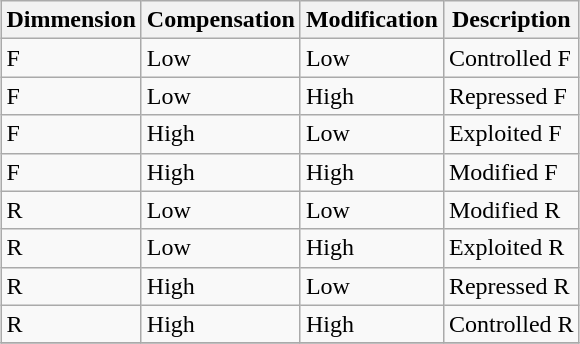<table class="wikitable mw-collapsible autocollapse" border=" none" style="margin-left: auto; margin-right: auto">
<tr>
<th rowspan=1>Dimmension</th>
<th colspan=1>Compensation</th>
<th colspan=1>Modification</th>
<th colspan=1>Description</th>
</tr>
<tr>
<td>F</td>
<td>Low</td>
<td>Low</td>
<td>Controlled F</td>
</tr>
<tr>
<td>F</td>
<td>Low</td>
<td>High</td>
<td>Repressed F</td>
</tr>
<tr>
<td>F</td>
<td>High</td>
<td>Low</td>
<td>Exploited F</td>
</tr>
<tr>
<td>F</td>
<td>High</td>
<td>High</td>
<td>Modified F</td>
</tr>
<tr>
<td>R</td>
<td>Low</td>
<td>Low</td>
<td>Modified R</td>
</tr>
<tr>
<td>R</td>
<td>Low</td>
<td>High</td>
<td>Exploited R</td>
</tr>
<tr>
<td>R</td>
<td>High</td>
<td>Low</td>
<td>Repressed R</td>
</tr>
<tr>
<td>R</td>
<td>High</td>
<td>High</td>
<td>Controlled R</td>
</tr>
<tr>
</tr>
</table>
